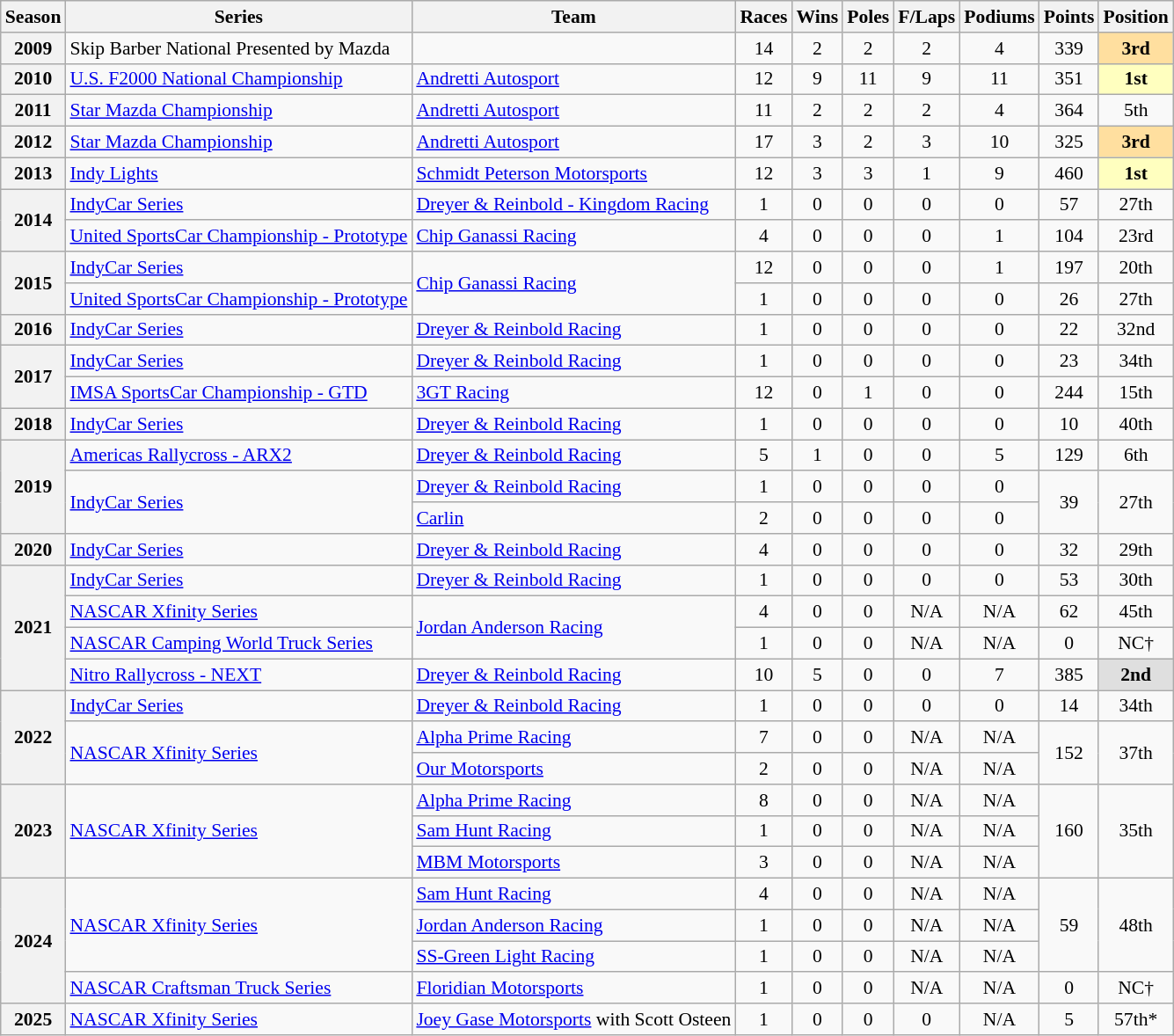<table class="wikitable" style="font-size: 90%; text-align:center">
<tr>
<th>Season</th>
<th>Series</th>
<th>Team</th>
<th>Races</th>
<th>Wins</th>
<th>Poles</th>
<th>F/Laps</th>
<th>Podiums</th>
<th>Points</th>
<th>Position</th>
</tr>
<tr>
<th>2009</th>
<td align=left>Skip Barber National Presented by Mazda</td>
<td></td>
<td>14</td>
<td>2</td>
<td>2</td>
<td>2</td>
<td>4</td>
<td>339</td>
<td style="background:#FFDF9F;"><strong>3rd</strong></td>
</tr>
<tr>
<th>2010</th>
<td align=left><a href='#'>U.S. F2000 National Championship</a></td>
<td align=left><a href='#'>Andretti Autosport</a></td>
<td>12</td>
<td>9</td>
<td>11</td>
<td>9</td>
<td>11</td>
<td>351</td>
<td style="background:#FFFFBF;"><strong>1st</strong></td>
</tr>
<tr>
<th>2011</th>
<td align=left><a href='#'>Star Mazda Championship</a></td>
<td align=left><a href='#'>Andretti Autosport</a></td>
<td>11</td>
<td>2</td>
<td>2</td>
<td>2</td>
<td>4</td>
<td>364</td>
<td>5th</td>
</tr>
<tr>
<th>2012</th>
<td align=left><a href='#'>Star Mazda Championship</a></td>
<td align=left><a href='#'>Andretti Autosport</a></td>
<td>17</td>
<td>3</td>
<td>2</td>
<td>3</td>
<td>10</td>
<td>325</td>
<td style="background:#FFDF9F;"><strong>3rd</strong></td>
</tr>
<tr>
<th>2013</th>
<td align=left><a href='#'>Indy Lights</a></td>
<td align=left><a href='#'>Schmidt Peterson Motorsports</a></td>
<td>12</td>
<td>3</td>
<td>3</td>
<td>1</td>
<td>9</td>
<td>460</td>
<td style="background:#FFFFBF;"><strong>1st</strong></td>
</tr>
<tr>
<th rowspan=2>2014</th>
<td align=left><a href='#'>IndyCar Series</a></td>
<td align=left><a href='#'>Dreyer & Reinbold - Kingdom Racing</a></td>
<td>1</td>
<td>0</td>
<td>0</td>
<td>0</td>
<td>0</td>
<td>57</td>
<td>27th</td>
</tr>
<tr>
<td align=left><a href='#'>United SportsCar Championship - Prototype</a></td>
<td align=left><a href='#'>Chip Ganassi Racing</a></td>
<td>4</td>
<td>0</td>
<td>0</td>
<td>0</td>
<td>1</td>
<td>104</td>
<td>23rd</td>
</tr>
<tr>
<th rowspan=2>2015</th>
<td align=left><a href='#'>IndyCar Series</a></td>
<td rowspan=2 align=left><a href='#'>Chip Ganassi Racing</a></td>
<td>12</td>
<td>0</td>
<td>0</td>
<td>0</td>
<td>1</td>
<td>197</td>
<td>20th</td>
</tr>
<tr>
<td align=left><a href='#'>United SportsCar Championship - Prototype</a></td>
<td>1</td>
<td>0</td>
<td>0</td>
<td>0</td>
<td>0</td>
<td>26</td>
<td>27th</td>
</tr>
<tr>
<th>2016</th>
<td align=left><a href='#'>IndyCar Series</a></td>
<td align=left><a href='#'>Dreyer & Reinbold Racing</a></td>
<td>1</td>
<td>0</td>
<td>0</td>
<td>0</td>
<td>0</td>
<td>22</td>
<td>32nd</td>
</tr>
<tr>
<th rowspan=2>2017</th>
<td align=left><a href='#'>IndyCar Series</a></td>
<td align=left><a href='#'>Dreyer & Reinbold Racing</a></td>
<td>1</td>
<td>0</td>
<td>0</td>
<td>0</td>
<td>0</td>
<td>23</td>
<td>34th</td>
</tr>
<tr>
<td align=left><a href='#'>IMSA SportsCar Championship - GTD</a></td>
<td align=left><a href='#'>3GT Racing</a></td>
<td>12</td>
<td>0</td>
<td>1</td>
<td>0</td>
<td>0</td>
<td>244</td>
<td>15th</td>
</tr>
<tr>
<th>2018</th>
<td align=left><a href='#'>IndyCar Series</a></td>
<td align=left><a href='#'>Dreyer & Reinbold Racing</a></td>
<td>1</td>
<td>0</td>
<td>0</td>
<td>0</td>
<td>0</td>
<td>10</td>
<td>40th</td>
</tr>
<tr>
<th rowspan=3>2019</th>
<td align=left><a href='#'>Americas Rallycross - ARX2</a></td>
<td align=left><a href='#'>Dreyer & Reinbold Racing</a></td>
<td>5</td>
<td>1</td>
<td>0</td>
<td>0</td>
<td>5</td>
<td>129</td>
<td>6th</td>
</tr>
<tr>
<td rowspan=2 align=left><a href='#'>IndyCar Series</a></td>
<td align=left><a href='#'>Dreyer & Reinbold Racing</a></td>
<td>1</td>
<td>0</td>
<td>0</td>
<td>0</td>
<td>0</td>
<td rowspan=2>39</td>
<td rowspan=2>27th</td>
</tr>
<tr>
<td align=left><a href='#'>Carlin</a></td>
<td>2</td>
<td>0</td>
<td>0</td>
<td>0</td>
<td>0</td>
</tr>
<tr>
<th>2020</th>
<td align=left><a href='#'>IndyCar Series</a></td>
<td align=left><a href='#'>Dreyer & Reinbold Racing</a></td>
<td>4</td>
<td>0</td>
<td>0</td>
<td>0</td>
<td>0</td>
<td>32</td>
<td>29th</td>
</tr>
<tr>
<th rowspan=4>2021</th>
<td align=left><a href='#'>IndyCar Series</a></td>
<td align=left><a href='#'>Dreyer & Reinbold Racing</a></td>
<td>1</td>
<td>0</td>
<td>0</td>
<td>0</td>
<td>0</td>
<td>53</td>
<td>30th</td>
</tr>
<tr>
<td align=left><a href='#'>NASCAR Xfinity Series</a></td>
<td rowspan=2 align=left><a href='#'>Jordan Anderson Racing</a></td>
<td>4</td>
<td>0</td>
<td>0</td>
<td>N/A</td>
<td>N/A</td>
<td>62</td>
<td>45th</td>
</tr>
<tr>
<td align=left><a href='#'>NASCAR Camping World Truck Series</a></td>
<td>1</td>
<td>0</td>
<td>0</td>
<td>N/A</td>
<td>N/A</td>
<td>0</td>
<td>NC†</td>
</tr>
<tr>
<td align=left><a href='#'>Nitro Rallycross - NEXT</a></td>
<td align=left><a href='#'>Dreyer & Reinbold Racing</a></td>
<td>10</td>
<td>5</td>
<td>0</td>
<td>0</td>
<td>7</td>
<td>385</td>
<td style="background:#DFDFDF;"><strong>2nd</strong></td>
</tr>
<tr>
<th rowspan=3>2022</th>
<td align=left><a href='#'>IndyCar Series</a></td>
<td align=left><a href='#'>Dreyer & Reinbold Racing</a></td>
<td>1</td>
<td>0</td>
<td>0</td>
<td>0</td>
<td>0</td>
<td>14</td>
<td>34th</td>
</tr>
<tr>
<td align=left rowspan=2><a href='#'>NASCAR Xfinity Series</a></td>
<td align=left><a href='#'>Alpha Prime Racing</a></td>
<td>7</td>
<td>0</td>
<td>0</td>
<td>N/A</td>
<td>N/A</td>
<td rowspan=2>152</td>
<td rowspan=2>37th</td>
</tr>
<tr>
<td align=left><a href='#'>Our Motorsports</a></td>
<td>2</td>
<td>0</td>
<td>0</td>
<td>N/A</td>
<td>N/A</td>
</tr>
<tr>
<th rowspan=3>2023</th>
<td align=left rowspan=3><a href='#'>NASCAR Xfinity Series</a></td>
<td align=left><a href='#'>Alpha Prime Racing</a></td>
<td>8</td>
<td>0</td>
<td>0</td>
<td>N/A</td>
<td>N/A</td>
<td rowspan=3>160</td>
<td rowspan=3>35th</td>
</tr>
<tr>
<td align=left><a href='#'>Sam Hunt Racing</a></td>
<td>1</td>
<td>0</td>
<td>0</td>
<td>N/A</td>
<td>N/A</td>
</tr>
<tr>
<td align=left><a href='#'>MBM Motorsports</a></td>
<td>3</td>
<td>0</td>
<td>0</td>
<td>N/A</td>
<td>N/A</td>
</tr>
<tr>
<th rowspan=4>2024</th>
<td align=left rowspan=3><a href='#'>NASCAR Xfinity Series</a></td>
<td align=left><a href='#'>Sam Hunt Racing</a></td>
<td>4</td>
<td>0</td>
<td>0</td>
<td>N/A</td>
<td>N/A</td>
<td rowspan=3>59</td>
<td rowspan=3>48th</td>
</tr>
<tr>
<td align=left><a href='#'>Jordan Anderson Racing</a></td>
<td>1</td>
<td>0</td>
<td>0</td>
<td>N/A</td>
<td>N/A</td>
</tr>
<tr>
<td align=left><a href='#'>SS-Green Light Racing</a></td>
<td>1</td>
<td>0</td>
<td>0</td>
<td>N/A</td>
<td>N/A</td>
</tr>
<tr>
<td align=left><a href='#'>NASCAR Craftsman Truck Series</a></td>
<td align=left><a href='#'>Floridian Motorsports</a></td>
<td>1</td>
<td>0</td>
<td>0</td>
<td>N/A</td>
<td>N/A</td>
<td>0</td>
<td>NC†</td>
</tr>
<tr>
<th>2025</th>
<td align=left><a href='#'>NASCAR Xfinity Series</a></td>
<td align=left><a href='#'>Joey Gase Motorsports</a> with Scott Osteen</td>
<td>1</td>
<td>0</td>
<td>0</td>
<td>0</td>
<td>N/A</td>
<td>5</td>
<td>57th*</td>
</tr>
</table>
